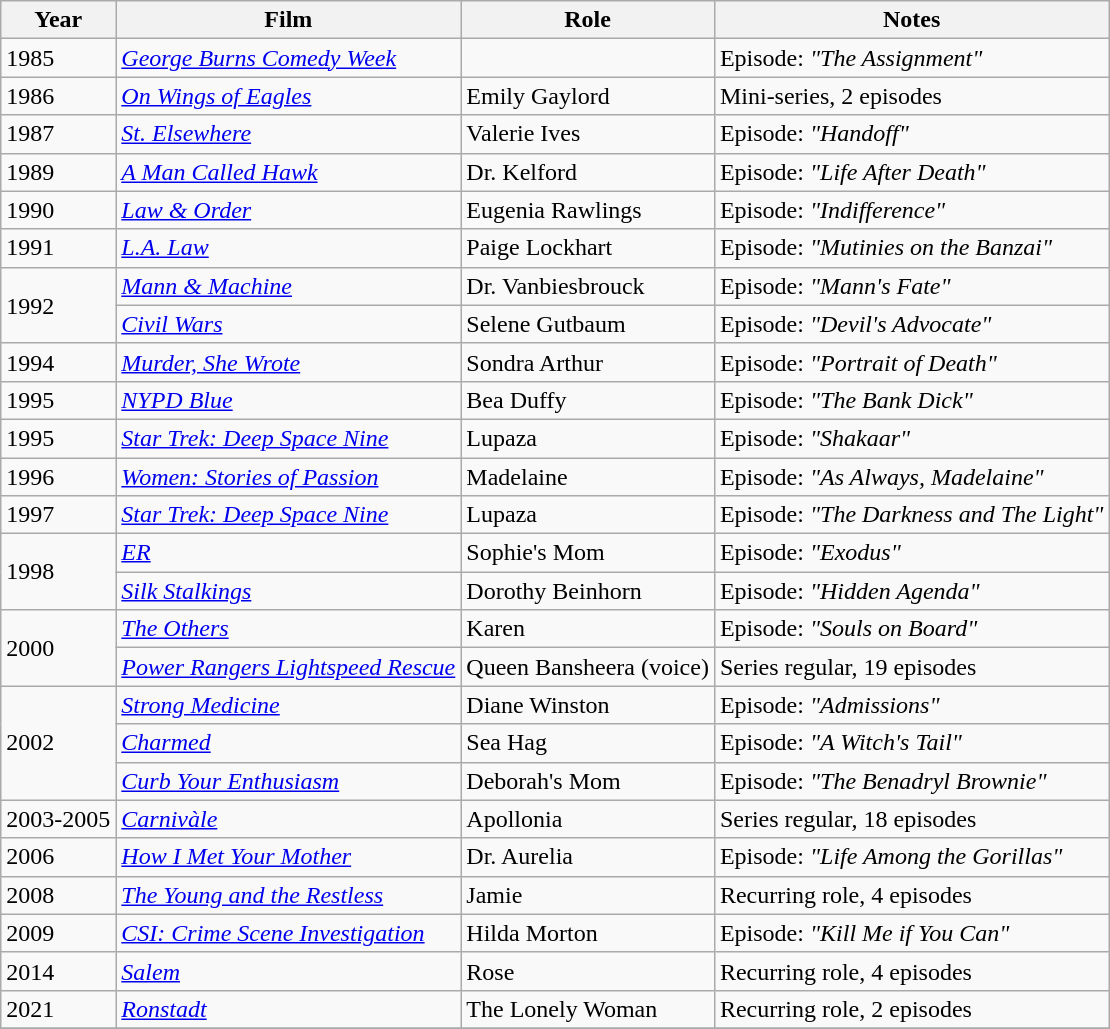<table class="wikitable">
<tr>
<th>Year</th>
<th>Film</th>
<th>Role</th>
<th>Notes</th>
</tr>
<tr>
<td>1985</td>
<td><em><a href='#'>George Burns Comedy Week</a></em></td>
<td></td>
<td>Episode: <em>"The Assignment"</em></td>
</tr>
<tr>
<td>1986</td>
<td><em><a href='#'>On Wings of Eagles</a></em></td>
<td>Emily Gaylord</td>
<td>Mini-series, 2 episodes</td>
</tr>
<tr>
<td>1987</td>
<td><em><a href='#'>St. Elsewhere</a></em></td>
<td>Valerie Ives</td>
<td>Episode: <em>"Handoff"</em></td>
</tr>
<tr>
<td>1989</td>
<td><em><a href='#'>A Man Called Hawk</a></em></td>
<td>Dr. Kelford</td>
<td>Episode: <em>"Life After Death"</em></td>
</tr>
<tr>
<td>1990</td>
<td><em><a href='#'>Law & Order</a></em></td>
<td>Eugenia Rawlings</td>
<td>Episode: <em>"Indifference"</em></td>
</tr>
<tr>
<td>1991</td>
<td><em><a href='#'>L.A. Law</a></em></td>
<td>Paige Lockhart</td>
<td>Episode: <em>"Mutinies on the Banzai"</em></td>
</tr>
<tr>
<td rowspan="2">1992</td>
<td><em><a href='#'>Mann & Machine</a></em></td>
<td>Dr. Vanbiesbrouck</td>
<td>Episode: <em>"Mann's Fate"</em></td>
</tr>
<tr>
<td><em><a href='#'>Civil Wars</a></em></td>
<td>Selene Gutbaum</td>
<td>Episode: <em>"Devil's Advocate"</em></td>
</tr>
<tr>
<td>1994</td>
<td><em><a href='#'>Murder, She Wrote</a></em></td>
<td>Sondra Arthur</td>
<td>Episode: <em>"Portrait of Death"</em></td>
</tr>
<tr>
<td>1995</td>
<td><em><a href='#'>NYPD Blue</a></em></td>
<td>Bea Duffy</td>
<td>Episode: <em>"The Bank Dick"</em></td>
</tr>
<tr>
<td>1995</td>
<td><em><a href='#'>Star Trek: Deep Space Nine</a></em></td>
<td>Lupaza</td>
<td>Episode: <em>"Shakaar"</em></td>
</tr>
<tr>
<td>1996</td>
<td><em><a href='#'>Women: Stories of Passion</a></em></td>
<td>Madelaine</td>
<td>Episode: <em>"As Always, Madelaine"</em></td>
</tr>
<tr>
<td>1997</td>
<td><em><a href='#'>Star Trek: Deep Space Nine</a></em></td>
<td>Lupaza</td>
<td>Episode: <em>"The Darkness and The Light"</em></td>
</tr>
<tr>
<td rowspan="2">1998</td>
<td><em><a href='#'>ER</a></em></td>
<td>Sophie's Mom</td>
<td>Episode: <em>"Exodus"</em></td>
</tr>
<tr>
<td><em><a href='#'>Silk Stalkings</a></em></td>
<td>Dorothy Beinhorn</td>
<td>Episode: <em>"Hidden Agenda"</em></td>
</tr>
<tr>
<td rowspan="2">2000</td>
<td><em><a href='#'>The Others</a></em></td>
<td>Karen</td>
<td>Episode: <em>"Souls on Board"</em></td>
</tr>
<tr>
<td><em><a href='#'>Power Rangers Lightspeed Rescue</a></em></td>
<td>Queen Bansheera (voice)</td>
<td>Series regular, 19 episodes</td>
</tr>
<tr>
<td rowspan="3">2002</td>
<td><em><a href='#'>Strong Medicine</a></em></td>
<td>Diane Winston</td>
<td>Episode: <em>"Admissions"</em></td>
</tr>
<tr>
<td><em><a href='#'>Charmed</a></em></td>
<td>Sea Hag</td>
<td>Episode: <em>"A Witch's Tail"</em></td>
</tr>
<tr>
<td><em><a href='#'>Curb Your Enthusiasm</a></em></td>
<td>Deborah's Mom</td>
<td>Episode: <em>"The Benadryl Brownie"</em></td>
</tr>
<tr>
<td>2003-2005</td>
<td><em><a href='#'>Carnivàle</a></em></td>
<td>Apollonia</td>
<td>Series regular, 18 episodes</td>
</tr>
<tr>
<td>2006</td>
<td><em><a href='#'>How I Met Your Mother</a></em></td>
<td>Dr. Aurelia</td>
<td>Episode: <em>"Life Among the Gorillas"</em></td>
</tr>
<tr>
<td>2008</td>
<td><em><a href='#'>The Young and the Restless</a></em></td>
<td>Jamie</td>
<td>Recurring role, 4 episodes</td>
</tr>
<tr>
<td>2009</td>
<td><em><a href='#'>CSI: Crime Scene Investigation</a></em></td>
<td>Hilda Morton</td>
<td>Episode: <em>"Kill Me if You Can"</em></td>
</tr>
<tr>
<td>2014</td>
<td><em><a href='#'>Salem</a></em></td>
<td>Rose</td>
<td>Recurring role, 4 episodes</td>
</tr>
<tr>
<td>2021</td>
<td><em><a href='#'>Ronstadt</a></em></td>
<td>The Lonely Woman</td>
<td>Recurring role, 2 episodes</td>
</tr>
<tr>
</tr>
</table>
